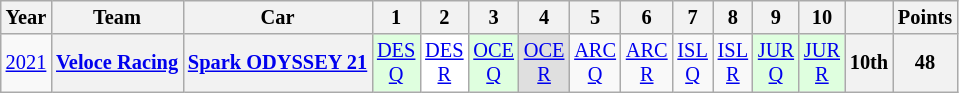<table class="wikitable" style="text-align:center; font-size:85%">
<tr>
<th>Year</th>
<th>Team</th>
<th>Car</th>
<th>1</th>
<th>2</th>
<th>3</th>
<th>4</th>
<th>5</th>
<th>6</th>
<th>7</th>
<th>8</th>
<th>9</th>
<th>10</th>
<th></th>
<th>Points</th>
</tr>
<tr>
<td><a href='#'>2021</a></td>
<th><a href='#'>Veloce Racing</a></th>
<th><a href='#'>Spark ODYSSEY 21</a></th>
<td style="background:#DFFFDF;"><a href='#'>DES<br>Q</a><br></td>
<td style="background:#FFFFFF;"><a href='#'>DES<br>R</a><br></td>
<td style="background:#DFFFDF;"><a href='#'>OCE<br>Q</a><br></td>
<td style="background:#DFDFDF;"><a href='#'>OCE<br>R</a><br></td>
<td><a href='#'>ARC<br>Q</a></td>
<td><a href='#'>ARC<br>R</a></td>
<td><a href='#'>ISL<br>Q</a></td>
<td><a href='#'>ISL<br>R</a></td>
<td style="background:#DFFFDF;"><a href='#'>JUR<br>Q</a><br></td>
<td style="background:#DFFFDF;"><a href='#'>JUR<br>R</a><br></td>
<th>10th</th>
<th>48</th>
</tr>
</table>
